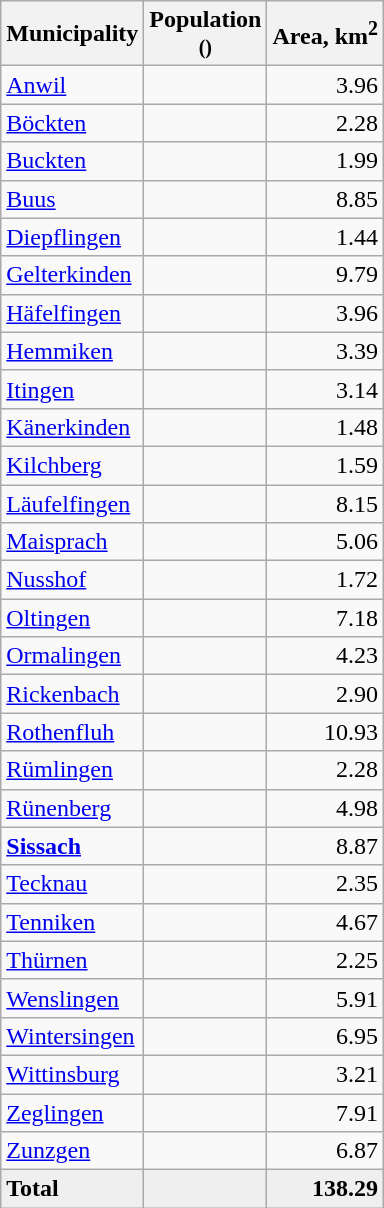<table class="wikitable">
<tr>
<th>Municipality</th>
<th>Population<br><small>()</small></th>
<th>Area, km<sup>2</sup></th>
</tr>
<tr>
<td><a href='#'>Anwil</a></td>
<td align="center"></td>
<td align="right">3.96</td>
</tr>
<tr>
<td><a href='#'>Böckten</a></td>
<td align="center"></td>
<td align="right">2.28</td>
</tr>
<tr>
<td><a href='#'>Buckten</a></td>
<td align="center"></td>
<td align="right">1.99</td>
</tr>
<tr>
<td><a href='#'>Buus</a></td>
<td align="center"></td>
<td align="right">8.85</td>
</tr>
<tr>
<td><a href='#'>Diepflingen</a></td>
<td align="center"></td>
<td align="right">1.44</td>
</tr>
<tr>
<td><a href='#'>Gelterkinden</a></td>
<td align="center"></td>
<td align="right">9.79</td>
</tr>
<tr>
<td><a href='#'>Häfelfingen</a></td>
<td align="center"></td>
<td align="right">3.96</td>
</tr>
<tr>
<td><a href='#'>Hemmiken</a></td>
<td align="center"></td>
<td align="right">3.39</td>
</tr>
<tr>
<td><a href='#'>Itingen</a></td>
<td align="center"></td>
<td align="right">3.14</td>
</tr>
<tr>
<td><a href='#'>Känerkinden</a></td>
<td align="center"></td>
<td align="right">1.48</td>
</tr>
<tr>
<td><a href='#'>Kilchberg</a></td>
<td align="center"></td>
<td align="right">1.59</td>
</tr>
<tr>
<td><a href='#'>Läufelfingen</a></td>
<td align="center"></td>
<td align="right">8.15</td>
</tr>
<tr>
<td><a href='#'>Maisprach</a></td>
<td align="center"></td>
<td align="right">5.06</td>
</tr>
<tr>
<td><a href='#'>Nusshof</a></td>
<td align="center"></td>
<td align="right">1.72</td>
</tr>
<tr>
<td><a href='#'>Oltingen</a></td>
<td align="center"></td>
<td align="right">7.18</td>
</tr>
<tr>
<td><a href='#'>Ormalingen</a></td>
<td align="center"></td>
<td align="right">4.23</td>
</tr>
<tr>
<td><a href='#'>Rickenbach</a></td>
<td align="center"></td>
<td align="right">2.90</td>
</tr>
<tr>
<td><a href='#'>Rothenfluh</a></td>
<td align="center"></td>
<td align="right">10.93</td>
</tr>
<tr>
<td><a href='#'>Rümlingen</a></td>
<td align="center"></td>
<td align="right">2.28</td>
</tr>
<tr>
<td><a href='#'>Rünenberg</a></td>
<td align="center"></td>
<td align="right">4.98</td>
</tr>
<tr>
<td><strong><a href='#'>Sissach</a></strong></td>
<td align="center"></td>
<td align="right">8.87</td>
</tr>
<tr>
<td><a href='#'>Tecknau</a></td>
<td align="center"></td>
<td align="right">2.35</td>
</tr>
<tr>
<td><a href='#'>Tenniken</a></td>
<td align="center"></td>
<td align="right">4.67</td>
</tr>
<tr>
<td><a href='#'>Thürnen</a></td>
<td align="center"></td>
<td align="right">2.25</td>
</tr>
<tr>
<td><a href='#'>Wenslingen</a></td>
<td align="center"></td>
<td align="right">5.91</td>
</tr>
<tr>
<td><a href='#'>Wintersingen</a></td>
<td align="center"></td>
<td align="right">6.95</td>
</tr>
<tr>
<td><a href='#'>Wittinsburg</a></td>
<td align="center"></td>
<td align="right">3.21</td>
</tr>
<tr>
<td><a href='#'>Zeglingen</a></td>
<td align="center"></td>
<td align="right">7.91</td>
</tr>
<tr>
<td><a href='#'>Zunzgen</a></td>
<td align="center"></td>
<td align="right">6.87</td>
</tr>
<tr style="background-color:#EFEFEF;">
<td align="left"><strong>Total</strong></td>
<td align="center"><strong></strong></td>
<td align="right"><strong>138.29</strong></td>
</tr>
</table>
